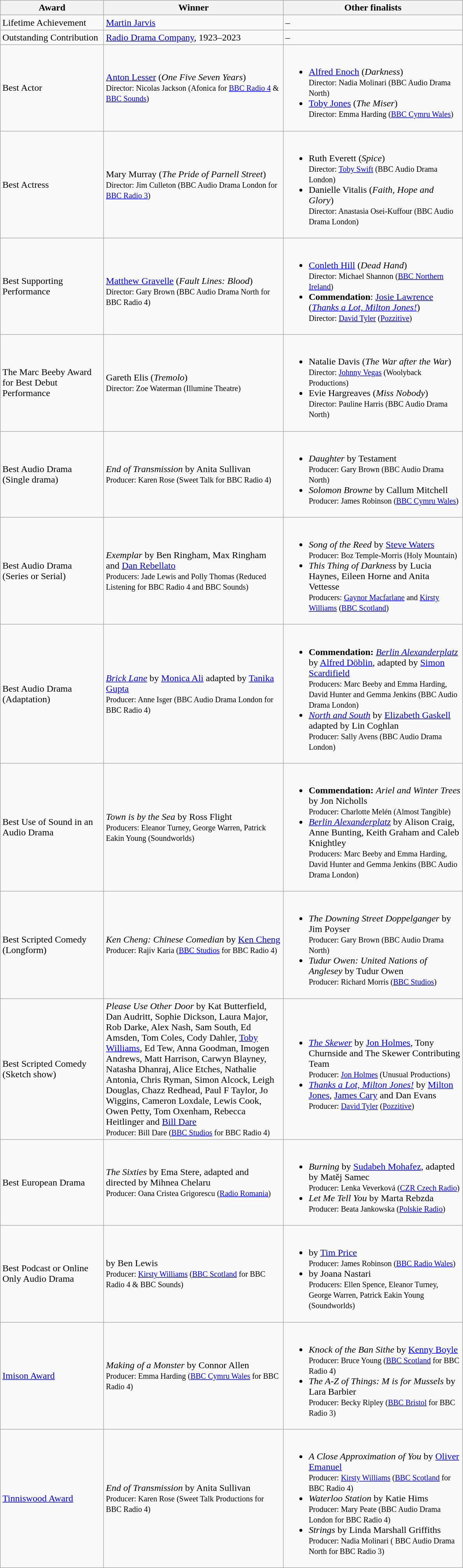<table class="wikitable">
<tr>
<th style="width:170px">Award</th>
<th style="width:300px">Winner</th>
<th style="width:300px">Other finalists</th>
</tr>
<tr>
<td>Lifetime Achievement</td>
<td><a href='#'>Martin Jarvis</a></td>
<td>–</td>
</tr>
<tr>
<td>Outstanding Contribution</td>
<td><a href='#'>Radio Drama Company</a>, 1923–2023</td>
<td>–</td>
</tr>
<tr>
<td>Best Actor</td>
<td><a href='#'>Anton Lesser</a> (<em>One Five Seven Years</em>)<br><small>Director: Nicolas Jackson (Afonica for <a href='#'>BBC Radio 4</a> & <a href='#'>BBC Sounds</a>)</small></td>
<td><br><ul><li><a href='#'>Alfred Enoch</a> (<em>Darkness</em>)<br><small>Director: Nadia Molinari (BBC Audio Drama North)</small></li><li><a href='#'>Toby Jones</a> (<em>The Miser</em>)<br><small>Director: Emma Harding (<a href='#'>BBC Cymru Wales</a>)</small></li></ul></td>
</tr>
<tr>
<td>Best Actress</td>
<td>Mary Murray (<em>The Pride of Parnell Street</em>)<br><small>Director: Jim Culleton (BBC Audio Drama London for <a href='#'>BBC Radio 3</a>)</small></td>
<td><br><ul><li>Ruth Everett (<em>Spice</em>)<br><small>Director: <a href='#'>Toby Swift</a> (BBC Audio Drama London)</small></li><li>Danielle Vitalis (<em>Faith, Hope and Glory</em>)<br><small>Director: Anastasia Osei-Kuffour (BBC Audio Drama London)</small></li></ul></td>
</tr>
<tr>
<td>Best Supporting Performance</td>
<td><br><a href='#'>Matthew Gravelle</a> (<em>Fault Lines: Blood</em>)<br><small>Director: Gary Brown (BBC Audio Drama North for BBC Radio 4)</small></td>
<td><br><ul><li><a href='#'>Conleth Hill</a> (<em>Dead Hand</em>)<br><small>Director: Michael Shannon (<a href='#'>BBC Northern Ireland</a>)</small></li><li><strong>Commendation</strong>: <a href='#'>Josie Lawrence</a> (<em><a href='#'>Thanks a Lot, Milton Jones!</a></em>)<br><small>Director: <a href='#'>David Tyler</a> (<a href='#'>Pozzitive</a>)</small></li></ul></td>
</tr>
<tr>
<td>The Marc Beeby Award for Best Debut Performance</td>
<td>Gareth Elis (<em>Tremolo</em>)<br><small>Director: Zoe Waterman (Illumine Theatre)</small></td>
<td><br><ul><li>Natalie Davis (<em>The War after the War</em>)<br><small>Director: <a href='#'>Johnny Vegas</a> (Woolyback Productions)</small></li><li>Evie Hargreaves (<em>Miss Nobody</em>)<br><small>Director: Pauline Harris (BBC Audio Drama North)</small></li></ul></td>
</tr>
<tr>
<td>Best Audio Drama<br>(Single drama)</td>
<td><em>End of Transmission</em> by Anita Sullivan<br><small>Producer: Karen Rose (Sweet Talk for BBC Radio 4)</small></td>
<td><br><ul><li><em>Daughter</em> by Testament<br><small>Producer: Gary Brown (BBC Audio Drama North)</small></li><li><em>Solomon Browne</em> by Callum Mitchell<br><small>Producer: James Robinson (<a href='#'>BBC Cymru Wales</a>)</small></li></ul></td>
</tr>
<tr>
<td>Best Audio Drama<br>(Series or Serial)</td>
<td><em>Exemplar</em> by Ben Ringham, Max Ringham and <a href='#'>Dan Rebellato</a><br><small>Producers: Jade Lewis and Polly Thomas (Reduced Listening for BBC Radio 4 and BBC Sounds)</small></td>
<td><br><ul><li><em>Song of the Reed</em> by <a href='#'>Steve Waters</a><br><small>Producer: Boz Temple-Morris (Holy Mountain)</small></li><li><em>This Thing of Darkness</em> by Lucia Haynes, Eileen Horne and Anita Vettesse<br><small>Producers: <a href='#'>Gaynor Macfarlane</a> and <a href='#'>Kirsty Williams</a> (<a href='#'>BBC Scotland</a>)</small></li></ul></td>
</tr>
<tr>
<td>Best Audio Drama<br>(Adaptation)</td>
<td><em><a href='#'>Brick Lane</a></em> by <a href='#'>Monica Ali</a> adapted by <a href='#'>Tanika Gupta</a><br><small>Producer: Anne Isger (BBC Audio Drama London for BBC Radio 4)</small></td>
<td><br><ul><li><strong>Commendation:</strong> <em><a href='#'>Berlin Alexanderplatz</a></em> by <a href='#'>Alfred Döblin</a>, adapted by <a href='#'>Simon Scardifield</a><br><small>Producers: Marc Beeby and Emma Harding, David Hunter and Gemma Jenkins (BBC Audio Drama London)</small></li><li><em><a href='#'>North and South</a></em> by <a href='#'>Elizabeth Gaskell</a> adapted by Lin Coghlan<br><small>Producer: Sally Avens (BBC Audio Drama London)</small></li></ul></td>
</tr>
<tr>
<td>Best Use of Sound in an Audio Drama</td>
<td><em>Town is by the Sea</em> by Ross Flight<br><small>Producers: Eleanor Turney, George Warren, Patrick Eakin Young (Soundworlds)</small></td>
<td><br><ul><li><strong>Commendation:</strong> <em>Ariel and Winter Trees</em> by Jon Nicholls<br><small>Producer: Charlotte Melén (Almost Tangible)</small></li><li><em><a href='#'>Berlin Alexanderplatz</a></em> by Alison Craig, Anne Bunting, Keith Graham and Caleb Knightley<br><small>Producers: Marc Beeby and Emma Harding, David Hunter and Gemma Jenkins (BBC Audio Drama London)</small></li></ul></td>
</tr>
<tr>
<td>Best Scripted Comedy<br>(Longform)</td>
<td><em>Ken Cheng: Chinese Comedian</em> by <a href='#'>Ken Cheng</a><br><small>Producer: Rajiv Karia (<a href='#'>BBC Studios</a> for BBC Radio 4)</small></td>
<td><br><ul><li><em>The Downing Street Doppelganger</em> by  Jim Poyser<br><small>Producer: Gary Brown (BBC Audio Drama North)</small></li><li><em>Tudur Owen: United Nations of Anglesey</em> by Tudur Owen<br><small>Producer: Richard Morris (<a href='#'>BBC Studios</a>)</small></li></ul></td>
</tr>
<tr>
<td>Best Scripted Comedy<br>(Sketch show)</td>
<td><em>Please Use Other Door</em> by Kat Butterfield, Dan Audritt, Sophie Dickson, Laura Major, Rob Darke, Alex Nash, Sam South, Ed Amsden, Tom Coles, Cody Dahler, <a href='#'>Toby Williams</a>, Ed Tew, Anna Goodman, Imogen Andrews, Matt Harrison, Carwyn Blayney, Natasha Dhanraj, Alice Etches, Nathalie Antonia, Chris Ryman, Simon Alcock, Leigh Douglas, Chazz Redhead, Paul F Taylor, Jo Wiggins, Cameron Loxdale, Lewis Cook, Owen Petty, Tom Oxenham, Rebecca Heitlinger and <a href='#'>Bill Dare</a><br><small>Producer: Bill Dare (<a href='#'>BBC Studios</a> for BBC Radio 4)</small></td>
<td><br><ul><li><em><a href='#'>The Skewer</a></em> by <a href='#'>Jon Holmes</a>, Tony Churnside and The Skewer Contributing Team<br><small>Producer: <a href='#'>Jon Holmes</a> (Unusual Productions)</small></li><li><em><a href='#'>Thanks a Lot, Milton Jones!</a></em> by <a href='#'>Milton Jones</a>, <a href='#'>James Cary</a> and Dan Evans<br><small>Producer: <a href='#'>David Tyler</a> (<a href='#'>Pozzitive</a>)</small></li></ul></td>
</tr>
<tr>
<td>Best European Drama</td>
<td><em>The Sixties</em> by Ema Stere, adapted and directed by Mihnea Chelaru<br><small>Producer: Oana Cristea Grigorescu (<a href='#'>Radio Romania</a>)</small></td>
<td><br><ul><li><em>Burning</em> by <a href='#'>Sudabeh Mohafez</a>, adapted by Matěj Samec<br><small>Producer: Lenka Veverková (<a href='#'>CZR Czech Radio</a>)</small></li><li><em>Let Me Tell You</em> by Marta Rebzda<br><small>Producer: Beata Jankowska (<a href='#'>Polskie Radio</a>)</small></li></ul></td>
</tr>
<tr>
<td>Best Podcast or Online Only Audio Drama</td>
<td><em></em> by Ben Lewis<br><small>Producer: <a href='#'>Kirsty Williams</a> (<a href='#'>BBC Scotland</a> for BBC Radio 4 & BBC Sounds)</small></td>
<td><br><ul><li><em></em> by <a href='#'>Tim Price</a><br><small>Producer: James Robinson (<a href='#'>BBC Radio Wales</a>)</small></li><li><em></em> by Joana Nastari<br><small>Producers: Ellen Spence, Eleanor Turney, George Warren, Patrick Eakin Young (Soundworlds)</small></li></ul></td>
</tr>
<tr>
<td><a href='#'>Imison Award</a></td>
<td><em>Making of a Monster</em> by Connor Allen<br><small>Producer: Emma Harding (<a href='#'>BBC Cymru Wales</a> for BBC Radio 4)</small></td>
<td><br><ul><li><em>Knock of the Ban Sithe</em> by <a href='#'>Kenny Boyle</a><br><small>Producer: Bruce Young (<a href='#'>BBC Scotland</a> for BBC Radio 4)</small></li><li><em>The A-Z of Things: M is for Mussels</em> by Lara Barbier<br><small>Producer: Becky Ripley (<a href='#'>BBC Bristol</a> for BBC Radio 3)</small></li></ul></td>
</tr>
<tr>
<td><a href='#'>Tinniswood Award</a></td>
<td><em>End of Transmission</em> by Anita Sullivan<br><small>Producer: Karen Rose (Sweet Talk Productions for BBC Radio 4)</small></td>
<td><br><ul><li><em>A Close Approximation of You</em> by <a href='#'>Oliver Emanuel</a><br><small>Producer: <a href='#'>Kirsty Williams</a> (<a href='#'>BBC Scotland</a> for BBC Radio 4)</small></li><li><em>Waterloo Station</em> by Katie Hims<br><small>Producer: Mary Peate (BBC Audio Drama London for BBC Radio 4)</small></li><li><em>Strings</em> by Linda Marshall Griffiths <br><small>Producer: Nadia Molinari ( BBC Audio Drama North for BBC Radio 3)</small></li></ul></td>
</tr>
</table>
